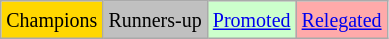<table class="wikitable">
<tr>
<td bgcolor=gold><small>Champions</small></td>
<td bgcolor=silver><small>Runners-up</small></td>
<td bgcolor="#ccffcc"><small><a href='#'>Promoted</a></small></td>
<td bgcolor="#FFAAAA"><small><a href='#'>Relegated</a></small></td>
</tr>
</table>
